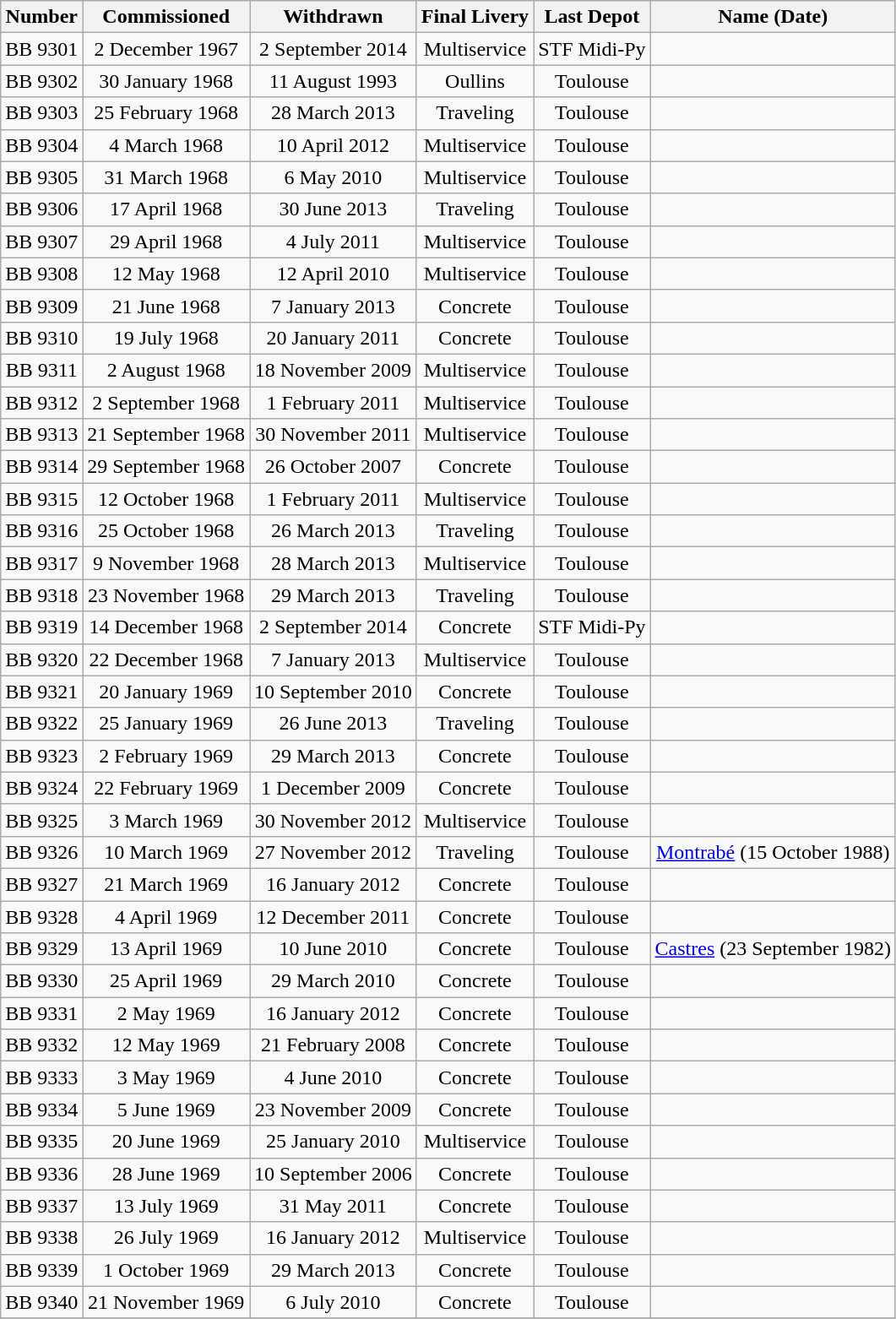<table class = "wikitable" style = "text-align: center;">
<tr>
<th scope = col>Number</th>
<th scope = col>Commissioned</th>
<th scope = col>Withdrawn</th>
<th scope = col>Final Livery</th>
<th scope = col>Last Depot</th>
<th scope = col>Name (Date)</th>
</tr>
<tr>
<td>BB 9301</td>
<td>2 December 1967</td>
<td>2 September 2014</td>
<td>Multiservice</td>
<td>STF Midi-Py</td>
<td></td>
</tr>
<tr>
<td>BB 9302</td>
<td>30 January 1968</td>
<td>11 August 1993</td>
<td>Oullins</td>
<td>Toulouse</td>
<td></td>
</tr>
<tr>
<td>BB 9303</td>
<td>25 February 1968</td>
<td>28 March 2013</td>
<td>Traveling</td>
<td>Toulouse</td>
<td></td>
</tr>
<tr>
<td>BB 9304</td>
<td>4 March 1968</td>
<td>10 April 2012</td>
<td>Multiservice</td>
<td>Toulouse</td>
<td></td>
</tr>
<tr>
<td>BB 9305</td>
<td>31 March 1968</td>
<td>6 May 2010</td>
<td>Multiservice</td>
<td>Toulouse</td>
<td></td>
</tr>
<tr>
<td>BB 9306</td>
<td>17 April 1968</td>
<td>30 June 2013</td>
<td>Traveling</td>
<td>Toulouse</td>
<td></td>
</tr>
<tr>
<td>BB 9307</td>
<td>29 April 1968</td>
<td>4 July 2011</td>
<td>Multiservice</td>
<td>Toulouse</td>
<td></td>
</tr>
<tr>
<td>BB 9308</td>
<td>12 May 1968</td>
<td>12 April 2010</td>
<td>Multiservice</td>
<td>Toulouse</td>
<td></td>
</tr>
<tr>
<td>BB 9309</td>
<td>21 June 1968</td>
<td>7 January 2013</td>
<td>Concrete</td>
<td>Toulouse</td>
<td></td>
</tr>
<tr>
<td>BB 9310</td>
<td>19 July 1968</td>
<td>20 January 2011</td>
<td>Concrete</td>
<td>Toulouse</td>
<td></td>
</tr>
<tr>
<td>BB 9311</td>
<td>2 August 1968</td>
<td>18 November 2009</td>
<td>Multiservice</td>
<td>Toulouse</td>
<td></td>
</tr>
<tr>
<td>BB 9312</td>
<td>2 September 1968</td>
<td>1 February 2011</td>
<td>Multiservice</td>
<td>Toulouse</td>
<td></td>
</tr>
<tr>
<td>BB 9313</td>
<td>21 September 1968</td>
<td>30 November 2011</td>
<td>Multiservice</td>
<td>Toulouse</td>
<td></td>
</tr>
<tr>
<td>BB 9314</td>
<td>29 September 1968</td>
<td>26 October 2007</td>
<td>Concrete</td>
<td>Toulouse</td>
<td></td>
</tr>
<tr>
<td>BB 9315</td>
<td>12 October 1968</td>
<td>1 February 2011</td>
<td>Multiservice</td>
<td>Toulouse</td>
<td></td>
</tr>
<tr>
<td>BB 9316</td>
<td>25 October 1968</td>
<td>26 March 2013</td>
<td>Traveling</td>
<td>Toulouse</td>
<td></td>
</tr>
<tr>
<td>BB 9317</td>
<td>9 November 1968</td>
<td>28 March 2013</td>
<td>Multiservice</td>
<td>Toulouse</td>
<td></td>
</tr>
<tr>
<td>BB 9318</td>
<td>23 November 1968</td>
<td>29 March 2013</td>
<td>Traveling</td>
<td>Toulouse</td>
<td></td>
</tr>
<tr>
<td>BB 9319</td>
<td>14 December 1968</td>
<td>2 September 2014</td>
<td>Concrete</td>
<td>STF Midi-Py</td>
<td></td>
</tr>
<tr>
<td>BB 9320</td>
<td>22 December 1968</td>
<td>7 January 2013</td>
<td>Multiservice</td>
<td>Toulouse</td>
<td></td>
</tr>
<tr>
<td>BB 9321</td>
<td>20 January 1969</td>
<td>10 September 2010</td>
<td>Concrete</td>
<td>Toulouse</td>
<td></td>
</tr>
<tr>
<td>BB 9322</td>
<td>25 January 1969</td>
<td>26 June 2013</td>
<td>Traveling</td>
<td>Toulouse</td>
<td></td>
</tr>
<tr>
<td>BB 9323</td>
<td>2 February 1969</td>
<td>29 March 2013</td>
<td>Concrete</td>
<td>Toulouse</td>
<td></td>
</tr>
<tr>
<td>BB 9324</td>
<td>22 February 1969</td>
<td>1 December 2009</td>
<td>Concrete</td>
<td>Toulouse</td>
<td></td>
</tr>
<tr>
<td>BB 9325</td>
<td>3 March 1969</td>
<td>30 November 2012</td>
<td>Multiservice</td>
<td>Toulouse</td>
<td></td>
</tr>
<tr>
<td>BB 9326</td>
<td>10 March 1969</td>
<td>27 November 2012</td>
<td>Traveling</td>
<td>Toulouse</td>
<td><a href='#'>Montrabé</a> (15 October 1988)</td>
</tr>
<tr>
<td>BB 9327</td>
<td>21 March 1969</td>
<td>16 January 2012</td>
<td>Concrete</td>
<td>Toulouse</td>
<td></td>
</tr>
<tr>
<td>BB 9328</td>
<td>4 April 1969</td>
<td>12 December 2011</td>
<td>Concrete</td>
<td>Toulouse</td>
<td></td>
</tr>
<tr>
<td>BB 9329</td>
<td>13 April 1969</td>
<td>10 June 2010</td>
<td>Concrete</td>
<td>Toulouse</td>
<td><a href='#'>Castres</a> (23 September 1982)</td>
</tr>
<tr>
<td>BB 9330</td>
<td>25 April 1969</td>
<td>29 March 2010</td>
<td>Concrete</td>
<td>Toulouse</td>
<td></td>
</tr>
<tr>
<td>BB 9331</td>
<td>2 May 1969</td>
<td>16 January 2012</td>
<td>Concrete</td>
<td>Toulouse</td>
<td></td>
</tr>
<tr>
<td>BB 9332</td>
<td>12 May 1969</td>
<td>21 February 2008</td>
<td>Concrete</td>
<td>Toulouse</td>
<td></td>
</tr>
<tr>
<td>BB 9333</td>
<td>3 May 1969</td>
<td>4 June 2010</td>
<td>Concrete</td>
<td>Toulouse</td>
<td></td>
</tr>
<tr>
<td>BB 9334</td>
<td>5 June 1969</td>
<td>23 November 2009</td>
<td>Concrete</td>
<td>Toulouse</td>
<td></td>
</tr>
<tr>
<td>BB 9335</td>
<td>20 June 1969</td>
<td>25 January 2010</td>
<td>Multiservice</td>
<td>Toulouse</td>
<td></td>
</tr>
<tr>
<td>BB 9336</td>
<td>28 June 1969</td>
<td>10 September 2006</td>
<td>Concrete</td>
<td>Toulouse</td>
<td></td>
</tr>
<tr>
<td>BB 9337</td>
<td>13 July 1969</td>
<td>31 May 2011</td>
<td>Concrete</td>
<td>Toulouse</td>
<td></td>
</tr>
<tr>
<td>BB 9338</td>
<td>26 July 1969</td>
<td>16 January 2012</td>
<td>Multiservice</td>
<td>Toulouse</td>
<td></td>
</tr>
<tr>
<td>BB 9339</td>
<td>1 October 1969</td>
<td>29 March 2013</td>
<td>Concrete</td>
<td>Toulouse</td>
<td></td>
</tr>
<tr>
<td>BB 9340</td>
<td>21 November 1969</td>
<td>6 July 2010</td>
<td>Concrete</td>
<td>Toulouse</td>
<td></td>
</tr>
<tr>
</tr>
</table>
